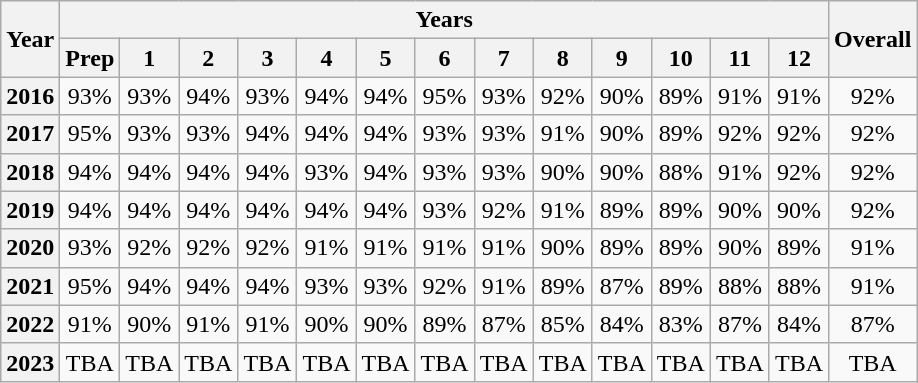<table class="wikitable sortable">
<tr>
<th rowspan=2>Year</th>
<th colspan=13>Years</th>
<th rowspan=2>Overall</th>
</tr>
<tr>
<th>Prep</th>
<th>1</th>
<th>2</th>
<th>3</th>
<th>4</th>
<th>5</th>
<th>6</th>
<th>7</th>
<th>8</th>
<th>9</th>
<th>10</th>
<th>11</th>
<th>12</th>
</tr>
<tr>
<th>2016</th>
<td style="text-align:center">93%</td>
<td style="text-align:center">93%</td>
<td style="text-align:center">94%</td>
<td style="text-align:center">93%</td>
<td style="text-align:center">94%</td>
<td style="text-align:center">94%</td>
<td style="text-align:center">95%</td>
<td style="text-align:center">93%</td>
<td style="text-align:center">92%</td>
<td style="text-align:center">90%</td>
<td style="text-align:center">89%</td>
<td style="text-align:center">91%</td>
<td style="text-align:center">91%</td>
<td style="text-align:center">92%</td>
</tr>
<tr>
<th>2017</th>
<td style="text-align:center">95%</td>
<td style="text-align:center">93%</td>
<td style="text-align:center">93%</td>
<td style="text-align:center">94%</td>
<td style="text-align:center">94%</td>
<td style="text-align:center">94%</td>
<td style="text-align:center">93%</td>
<td style="text-align:center">93%</td>
<td style="text-align:center">91%</td>
<td style="text-align:center">90%</td>
<td style="text-align:center">89%</td>
<td style="text-align:center">92%</td>
<td style="text-align:center">92%</td>
<td style="text-align:center">92%</td>
</tr>
<tr>
<th>2018</th>
<td style="text-align:center">94%</td>
<td style="text-align:center">94%</td>
<td style="text-align:center">94%</td>
<td style="text-align:center">94%</td>
<td style="text-align:center">93%</td>
<td style="text-align:center">94%</td>
<td style="text-align:center">93%</td>
<td style="text-align:center">93%</td>
<td style="text-align:center">90%</td>
<td style="text-align:center">90%</td>
<td style="text-align:center">88%</td>
<td style="text-align:center">91%</td>
<td style="text-align:center">92%</td>
<td style="text-align:center">92%</td>
</tr>
<tr>
<th>2019</th>
<td style="text-align:center">94%</td>
<td style="text-align:center">94%</td>
<td style="text-align:center">94%</td>
<td style="text-align:center">94%</td>
<td style="text-align:center">94%</td>
<td style="text-align:center">94%</td>
<td style="text-align:center">93%</td>
<td style="text-align:center">92%</td>
<td style="text-align:center">91%</td>
<td style="text-align:center">89%</td>
<td style="text-align:center">89%</td>
<td style="text-align:center">90%</td>
<td style="text-align:center">90%</td>
<td style="text-align:center">92%</td>
</tr>
<tr>
<th>2020</th>
<td style="text-align:center">93%</td>
<td style="text-align:center">92%</td>
<td style="text-align:center">92%</td>
<td style="text-align:center">92%</td>
<td style="text-align:center">91%</td>
<td style="text-align:center">91%</td>
<td style="text-align:center">91%</td>
<td style="text-align:center">91%</td>
<td style="text-align:center">90%</td>
<td style="text-align:center">89%</td>
<td style="text-align:center">89%</td>
<td style="text-align:center">90%</td>
<td style="text-align:center">89%</td>
<td style="text-align:center">91%</td>
</tr>
<tr>
<th>2021</th>
<td style="text-align:center">95%</td>
<td style="text-align:center">94%</td>
<td style="text-align:center">94%</td>
<td style="text-align:center">94%</td>
<td style="text-align:center">93%</td>
<td style="text-align:center">93%</td>
<td style="text-align:center">92%</td>
<td style="text-align:center">91%</td>
<td style="text-align:center">89%</td>
<td style="text-align:center">87%</td>
<td style="text-align:center">89%</td>
<td style="text-align:center">88%</td>
<td style="text-align:center">88%</td>
<td style="text-align:center">91%</td>
</tr>
<tr>
<th>2022</th>
<td style="text-align:center">91%</td>
<td style="text-align:center">90%</td>
<td style="text-align:center">91%</td>
<td style="text-align:center">91%</td>
<td style="text-align:center">90%</td>
<td style="text-align:center">90%</td>
<td style="text-align:center">89%</td>
<td style="text-align:center">87%</td>
<td style="text-align:center">85%</td>
<td style="text-align:center">84%</td>
<td style="text-align:center">83%</td>
<td style="text-align:center">87%</td>
<td style="text-align:center">84%</td>
<td style="text-align:center">87%</td>
</tr>
<tr>
<th>2023</th>
<td style="text-align:center">TBA</td>
<td style="text-align:center">TBA</td>
<td style="text-align:center">TBA</td>
<td style="text-align:center">TBA</td>
<td style="text-align:center">TBA</td>
<td style="text-align:center">TBA</td>
<td style="text-align:center">TBA</td>
<td style="text-align:center">TBA</td>
<td style="text-align:center">TBA</td>
<td style="text-align:center">TBA</td>
<td style="text-align:center">TBA</td>
<td style="text-align:center">TBA</td>
<td style="text-align:center">TBA</td>
<td style="text-align:center">TBA</td>
</tr>
</table>
